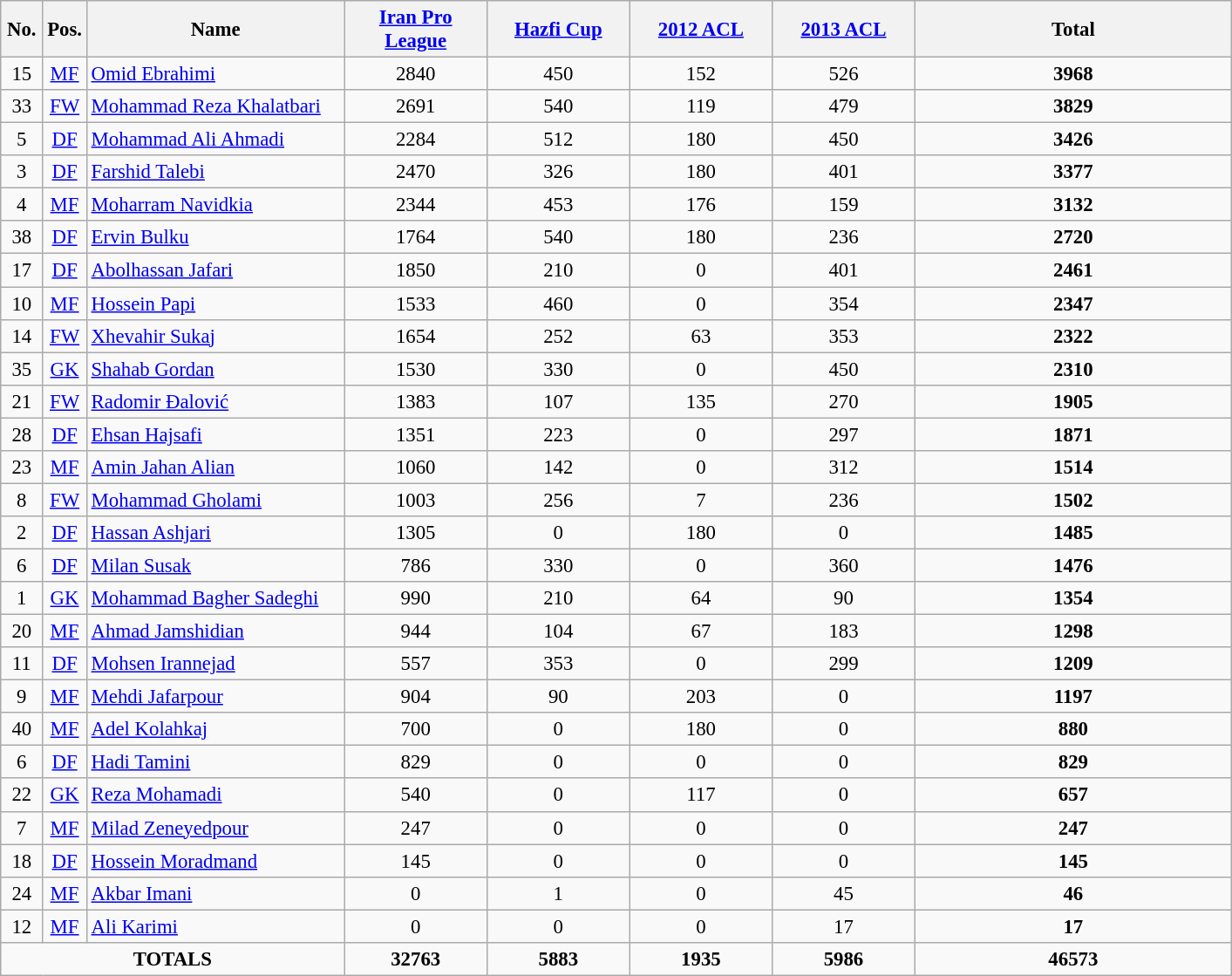<table class="wikitable" style="font-size: 95%; text-align: center;">
<tr>
<th width=25>No.</th>
<th width=25>Pos.</th>
<th width=190>Name</th>
<th width=102><strong><a href='#'>Iran Pro League</a></strong></th>
<th width=102><strong><a href='#'>Hazfi Cup</a></strong></th>
<th width=102><strong><a href='#'>2012 ACL</a></strong></th>
<th width=102><strong><a href='#'>2013 ACL</a></strong></th>
<th width=235>Total</th>
</tr>
<tr>
<td>15</td>
<td><a href='#'>MF</a></td>
<td align="left"> <a href='#'>Omid Ebrahimi</a></td>
<td>2840</td>
<td>450</td>
<td>152</td>
<td>526</td>
<td><strong>3968</strong></td>
</tr>
<tr>
<td>33</td>
<td><a href='#'>FW</a></td>
<td align="left"> <a href='#'>Mohammad Reza Khalatbari</a></td>
<td>2691</td>
<td>540</td>
<td>119</td>
<td>479</td>
<td><strong>3829</strong></td>
</tr>
<tr>
<td>5</td>
<td><a href='#'>DF</a></td>
<td align="left"> <a href='#'>Mohammad Ali Ahmadi</a></td>
<td>2284</td>
<td>512</td>
<td>180</td>
<td>450</td>
<td><strong>3426</strong></td>
</tr>
<tr>
<td>3</td>
<td><a href='#'>DF</a></td>
<td align="left"> <a href='#'>Farshid Talebi</a></td>
<td>2470</td>
<td>326</td>
<td>180</td>
<td>401</td>
<td><strong>3377</strong></td>
</tr>
<tr>
<td>4</td>
<td><a href='#'>MF</a></td>
<td align="left"> <a href='#'>Moharram Navidkia</a></td>
<td>2344</td>
<td>453</td>
<td>176</td>
<td>159</td>
<td><strong>3132</strong></td>
</tr>
<tr>
<td>38</td>
<td><a href='#'>DF</a></td>
<td align="left"> <a href='#'>Ervin Bulku</a></td>
<td>1764</td>
<td>540</td>
<td>180</td>
<td>236</td>
<td><strong>2720</strong></td>
</tr>
<tr>
<td>17</td>
<td><a href='#'>DF</a></td>
<td align="left"> <a href='#'>Abolhassan Jafari</a></td>
<td>1850</td>
<td>210</td>
<td>0</td>
<td>401</td>
<td><strong>2461</strong></td>
</tr>
<tr>
<td>10</td>
<td><a href='#'>MF</a></td>
<td align="left"> <a href='#'>Hossein Papi</a></td>
<td>1533</td>
<td>460</td>
<td>0</td>
<td>354</td>
<td><strong>2347</strong></td>
</tr>
<tr>
<td>14</td>
<td><a href='#'>FW</a></td>
<td align="left"> <a href='#'>Xhevahir Sukaj</a></td>
<td>1654</td>
<td>252</td>
<td>63</td>
<td>353</td>
<td><strong>2322</strong></td>
</tr>
<tr>
<td>35</td>
<td><a href='#'>GK</a></td>
<td align="left"> <a href='#'>Shahab Gordan</a></td>
<td>1530</td>
<td>330</td>
<td>0</td>
<td>450</td>
<td><strong>2310</strong></td>
</tr>
<tr>
<td>21</td>
<td><a href='#'>FW</a></td>
<td align="left"> <a href='#'>Radomir Đalović</a></td>
<td>1383</td>
<td>107</td>
<td>135</td>
<td>270</td>
<td><strong>1905</strong></td>
</tr>
<tr>
<td>28</td>
<td><a href='#'>DF</a></td>
<td align="left"> <a href='#'>Ehsan Hajsafi</a></td>
<td>1351</td>
<td>223</td>
<td>0</td>
<td>297</td>
<td><strong>1871</strong></td>
</tr>
<tr>
<td>23</td>
<td><a href='#'>MF</a></td>
<td align="left"> <a href='#'>Amin Jahan Alian</a></td>
<td>1060</td>
<td>142</td>
<td>0</td>
<td>312</td>
<td><strong>1514</strong></td>
</tr>
<tr>
<td>8</td>
<td><a href='#'>FW</a></td>
<td align="left"> <a href='#'>Mohammad Gholami</a></td>
<td>1003</td>
<td>256</td>
<td>7</td>
<td>236</td>
<td><strong>1502</strong></td>
</tr>
<tr>
<td>2</td>
<td><a href='#'>DF</a></td>
<td align="left"> <a href='#'>Hassan Ashjari</a></td>
<td>1305</td>
<td>0</td>
<td>180</td>
<td>0</td>
<td><strong>1485</strong></td>
</tr>
<tr>
<td>6</td>
<td><a href='#'>DF</a></td>
<td align="left"> <a href='#'>Milan Susak</a></td>
<td>786</td>
<td>330</td>
<td>0</td>
<td>360</td>
<td><strong>1476</strong></td>
</tr>
<tr>
<td>1</td>
<td><a href='#'>GK</a></td>
<td align="left"> <a href='#'>Mohammad Bagher Sadeghi</a></td>
<td>990</td>
<td>210</td>
<td>64</td>
<td>90</td>
<td><strong>1354</strong></td>
</tr>
<tr>
<td>20</td>
<td><a href='#'>MF</a></td>
<td align="left"> <a href='#'>Ahmad Jamshidian</a></td>
<td>944</td>
<td>104</td>
<td>67</td>
<td>183</td>
<td><strong>1298</strong></td>
</tr>
<tr>
<td>11</td>
<td><a href='#'>DF</a></td>
<td align="left"> <a href='#'>Mohsen Irannejad</a></td>
<td>557</td>
<td>353</td>
<td>0</td>
<td>299</td>
<td><strong>1209</strong></td>
</tr>
<tr>
<td>9</td>
<td><a href='#'>MF</a></td>
<td align="left"> <a href='#'>Mehdi Jafarpour</a></td>
<td>904</td>
<td>90</td>
<td>203</td>
<td>0</td>
<td><strong>1197</strong></td>
</tr>
<tr>
<td>40</td>
<td><a href='#'>MF</a></td>
<td align="left"> <a href='#'>Adel Kolahkaj</a></td>
<td>700</td>
<td>0</td>
<td>180</td>
<td>0</td>
<td><strong>880</strong></td>
</tr>
<tr>
<td>6</td>
<td><a href='#'>DF</a></td>
<td align="left"> <a href='#'>Hadi Tamini</a></td>
<td>829</td>
<td>0</td>
<td>0</td>
<td>0</td>
<td><strong>829</strong></td>
</tr>
<tr>
<td>22</td>
<td><a href='#'>GK</a></td>
<td align="left"> <a href='#'>Reza Mohamadi</a></td>
<td>540</td>
<td>0</td>
<td>117</td>
<td>0</td>
<td><strong>657</strong></td>
</tr>
<tr>
<td>7</td>
<td><a href='#'>MF</a></td>
<td align="left"> <a href='#'>Milad Zeneyedpour</a></td>
<td>247</td>
<td>0</td>
<td>0</td>
<td>0</td>
<td><strong>247</strong></td>
</tr>
<tr>
<td>18</td>
<td><a href='#'>DF</a></td>
<td align="left"> <a href='#'>Hossein Moradmand</a></td>
<td>145</td>
<td>0</td>
<td>0</td>
<td>0</td>
<td><strong>145</strong></td>
</tr>
<tr>
<td>24</td>
<td><a href='#'>MF</a></td>
<td align="left"> <a href='#'>Akbar Imani</a></td>
<td>0</td>
<td>1</td>
<td>0</td>
<td>45</td>
<td><strong>46</strong></td>
</tr>
<tr>
<td>12</td>
<td><a href='#'>MF</a></td>
<td align="left"> <a href='#'>Ali Karimi</a></td>
<td>0</td>
<td>0</td>
<td>0</td>
<td>17</td>
<td><strong>17</strong></td>
</tr>
<tr>
<td colspan="3"><strong>TOTALS</strong></td>
<td><strong>32763</strong></td>
<td><strong>5883</strong></td>
<td><strong>1935</strong></td>
<td><strong>5986</strong></td>
<td><strong>46573</strong></td>
</tr>
</table>
